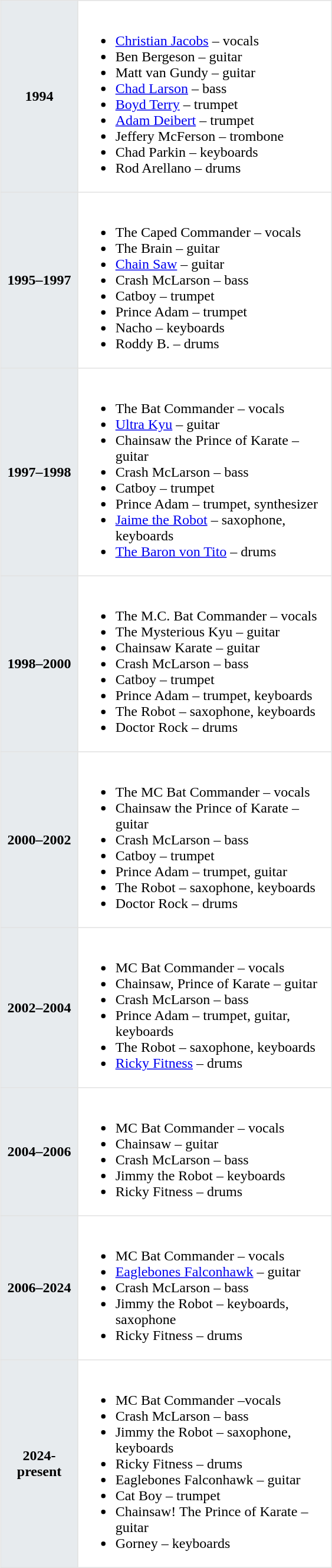<table class="toccolours" border=1 cellpadding=2 cellspacing=0 style="float: right; width: 375px; margin: 0 0 1em 1em; border-collapse: collapse; border: 1px solid #E2E2E2;">
<tr>
<th style="background:#e7ebee;">1994<br></th>
<td><br><ul><li><a href='#'>Christian Jacobs</a> – vocals</li><li>Ben Bergeson – guitar</li><li>Matt van Gundy – guitar</li><li><a href='#'>Chad Larson</a> – bass</li><li><a href='#'>Boyd Terry</a> – trumpet</li><li><a href='#'>Adam Deibert</a> – trumpet</li><li>Jeffery McFerson – trombone</li><li>Chad Parkin – keyboards</li><li>Rod Arellano – drums</li></ul></td>
</tr>
<tr>
<th style="background:#e7ebee;">1995<strong>–</strong>1997<br></th>
<td><br><ul><li>The Caped Commander – vocals</li><li>The Brain – guitar</li><li><a href='#'>Chain Saw</a> – guitar</li><li>Crash McLarson – bass</li><li>Catboy – trumpet</li><li>Prince Adam – trumpet</li><li>Nacho – keyboards</li><li>Roddy B. – drums</li></ul></td>
</tr>
<tr>
<th style="background:#e7ebee;">1997<strong>–</strong>1998<br></th>
<td><br><ul><li>The Bat Commander – vocals</li><li><a href='#'>Ultra Kyu</a> – guitar</li><li>Chainsaw the Prince of Karate – guitar</li><li>Crash McLarson – bass</li><li>Catboy – trumpet</li><li>Prince Adam – trumpet, synthesizer</li><li><a href='#'>Jaime the Robot</a> – saxophone, keyboards</li><li><a href='#'>The Baron von Tito</a> – drums</li></ul></td>
</tr>
<tr>
<th style="background:#e7ebee;">1998–2000<br></th>
<td><br><ul><li>The M.C. Bat Commander – vocals</li><li>The Mysterious Kyu – guitar</li><li>Chainsaw Karate – guitar</li><li>Crash McLarson – bass</li><li>Catboy – trumpet</li><li>Prince Adam – trumpet, keyboards</li><li>The Robot – saxophone, keyboards</li><li>Doctor Rock – drums</li></ul></td>
</tr>
<tr>
<th style="background:#e7ebee;">2000–2002<br></th>
<td><br><ul><li>The MC Bat Commander – vocals</li><li>Chainsaw the Prince of Karate – guitar</li><li>Crash McLarson – bass</li><li>Catboy – trumpet</li><li>Prince Adam – trumpet, guitar</li><li>The Robot – saxophone, keyboards</li><li>Doctor Rock – drums</li></ul></td>
</tr>
<tr>
<th style="background:#e7ebee;">2002–2004<br></th>
<td><br><ul><li>MC Bat Commander – vocals</li><li>Chainsaw, Prince of Karate – guitar</li><li>Crash McLarson – bass</li><li>Prince Adam – trumpet, guitar, keyboards</li><li>The Robot – saxophone, keyboards</li><li><a href='#'>Ricky Fitness</a> – drums</li></ul></td>
</tr>
<tr>
<th style="background:#e7ebee;">2004–2006<br></th>
<td><br><ul><li>MC Bat Commander – vocals</li><li>Chainsaw – guitar</li><li>Crash McLarson – bass</li><li>Jimmy the Robot – keyboards</li><li>Ricky Fitness – drums</li></ul></td>
</tr>
<tr>
<th style="background:#e7ebee;">2006–2024<br></th>
<td><br><ul><li>MC Bat Commander – vocals</li><li><a href='#'>Eaglebones Falconhawk</a> – guitar</li><li>Crash McLarson – bass</li><li>Jimmy the Robot – keyboards, saxophone</li><li>Ricky Fitness – drums</li></ul></td>
</tr>
<tr>
<th style="background:#e7ebee;">2024-present<br></th>
<td><br><ul><li>MC Bat Commander –vocals</li><li>Crash McLarson – bass</li><li>Jimmy the Robot – saxophone, keyboards</li><li>Ricky Fitness – drums</li><li>Eaglebones Falconhawk – guitar</li><li>Cat Boy – trumpet</li><li>Chainsaw! The Prince of Karate – guitar</li><li>Gorney – keyboards</li></ul></td>
</tr>
</table>
